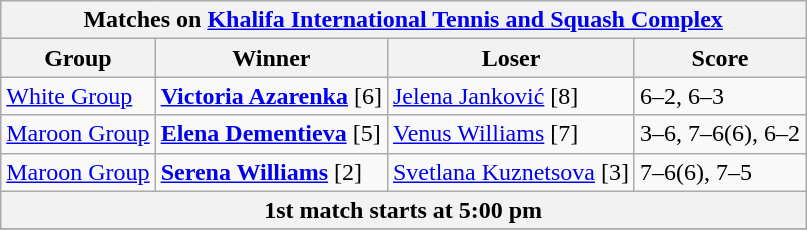<table class="wikitable collapsible uncollapsed">
<tr>
<th colspan=4><strong>Matches on <a href='#'>Khalifa International Tennis and Squash Complex</a></strong></th>
</tr>
<tr>
<th>Group</th>
<th>Winner</th>
<th>Loser</th>
<th>Score</th>
</tr>
<tr align=left>
<td><a href='#'>White Group</a></td>
<td> <strong><a href='#'>Victoria Azarenka</a></strong> [6]</td>
<td> <a href='#'>Jelena Janković</a> [8]</td>
<td>6–2, 6–3</td>
</tr>
<tr align=left>
<td><a href='#'>Maroon Group</a></td>
<td> <strong><a href='#'>Elena Dementieva</a></strong> [5]</td>
<td> <a href='#'>Venus Williams</a> [7]</td>
<td>3–6, 7–6(6), 6–2</td>
</tr>
<tr align=left>
<td><a href='#'>Maroon Group</a></td>
<td> <strong><a href='#'>Serena Williams</a></strong> [2]</td>
<td> <a href='#'>Svetlana Kuznetsova</a> [3]</td>
<td>7–6(6), 7–5</td>
</tr>
<tr align=center>
<th colspan=4>1st match starts at 5:00 pm</th>
</tr>
<tr>
</tr>
</table>
